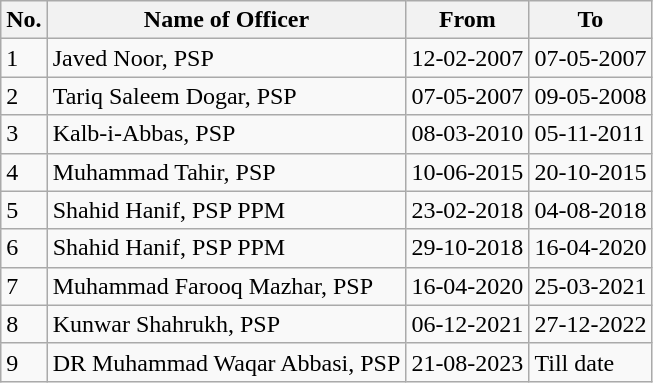<table class="wikitable">
<tr>
<th>No.</th>
<th>Name of Officer</th>
<th>From</th>
<th>To</th>
</tr>
<tr>
<td>1</td>
<td>Javed Noor, PSP</td>
<td>12-02-2007</td>
<td>07-05-2007</td>
</tr>
<tr>
<td>2</td>
<td>Tariq Saleem Dogar, PSP</td>
<td>07-05-2007</td>
<td>09-05-2008</td>
</tr>
<tr>
<td>3</td>
<td>Kalb-i-Abbas, PSP</td>
<td>08-03-2010</td>
<td>05-11-2011</td>
</tr>
<tr>
<td>4</td>
<td>Muhammad Tahir, PSP</td>
<td>10-06-2015</td>
<td>20-10-2015</td>
</tr>
<tr>
<td>5</td>
<td>Shahid Hanif, PSP PPM</td>
<td>23-02-2018</td>
<td>04-08-2018</td>
</tr>
<tr>
<td>6</td>
<td>Shahid Hanif, PSP PPM</td>
<td>29-10-2018</td>
<td>16-04-2020</td>
</tr>
<tr>
<td>7</td>
<td>Muhammad Farooq Mazhar, PSP</td>
<td>16-04-2020</td>
<td>25-03-2021</td>
</tr>
<tr>
<td>8</td>
<td>Kunwar Shahrukh, PSP</td>
<td>06-12-2021</td>
<td>27-12-2022</td>
</tr>
<tr>
<td>9</td>
<td>DR Muhammad Waqar Abbasi, PSP</td>
<td>21-08-2023</td>
<td>Till date</td>
</tr>
</table>
